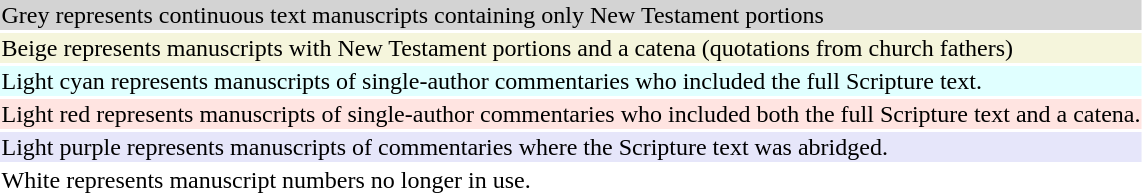<table style="background:transparent">
<tr>
<td bgcolor="lightgrey">Grey represents continuous text manuscripts containing only New Testament portions</td>
</tr>
<tr>
<td bgcolor="beige">Beige represents manuscripts with New Testament portions and a catena (quotations from church fathers)</td>
</tr>
<tr>
<td bgcolor="LightCyan">Light cyan represents manuscripts of single-author commentaries who included the full Scripture text.</td>
</tr>
<tr>
<td bgcolor="MistyRose">Light red represents manuscripts of single-author commentaries who included both the full Scripture text and a catena.</td>
</tr>
<tr>
<td bgcolor="Lavender">Light purple represents manuscripts of commentaries where the Scripture text was abridged.</td>
</tr>
<tr>
<td bgcolor="white">White represents manuscript numbers no longer in use.</td>
</tr>
</table>
